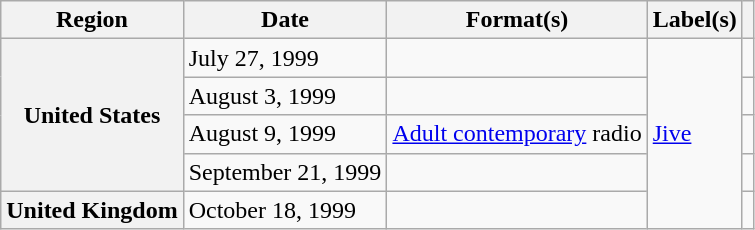<table class="wikitable plainrowheaders">
<tr>
<th scope="col">Region</th>
<th scope="col">Date</th>
<th scope="col">Format(s)</th>
<th scope="col">Label(s)</th>
<th scope="col"></th>
</tr>
<tr>
<th scope="row" rowspan="4">United States</th>
<td>July 27, 1999</td>
<td></td>
<td rowspan="5"><a href='#'>Jive</a></td>
<td></td>
</tr>
<tr>
<td>August 3, 1999</td>
<td></td>
<td></td>
</tr>
<tr>
<td>August 9, 1999</td>
<td><a href='#'>Adult contemporary</a> radio</td>
<td></td>
</tr>
<tr>
<td>September 21, 1999</td>
<td></td>
<td></td>
</tr>
<tr>
<th scope="row">United Kingdom</th>
<td>October 18, 1999</td>
<td></td>
<td></td>
</tr>
</table>
